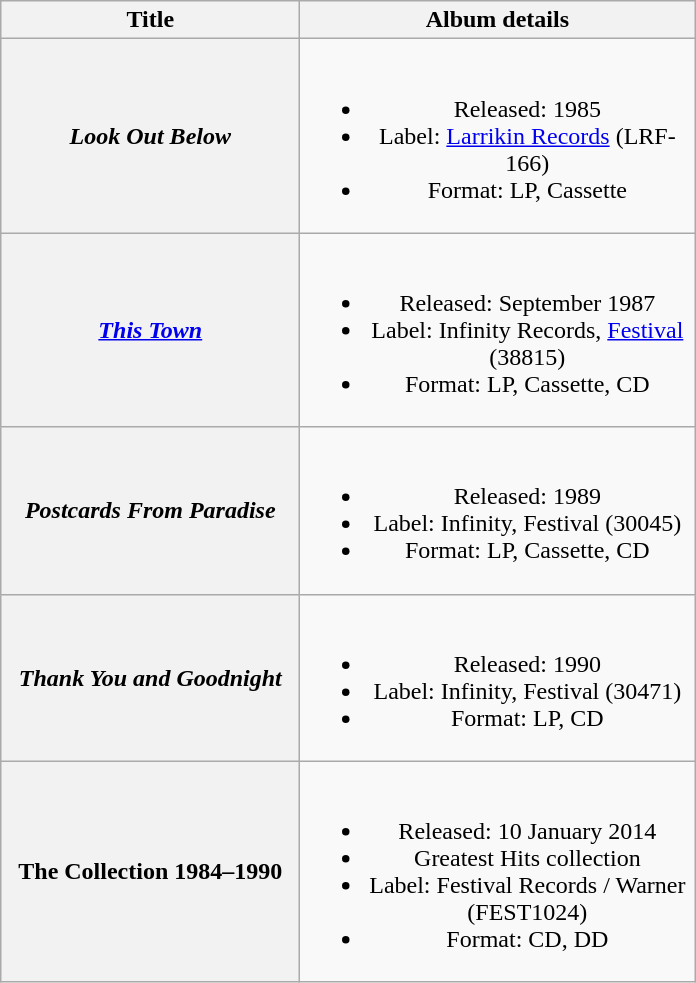<table class="wikitable plainrowheaders" style="text-align:center;" border="1">
<tr>
<th scope="col" rowspan="1" style="width:12em;">Title</th>
<th scope="col" rowspan="1" style="width:16em;">Album details</th>
</tr>
<tr>
<th scope="row"><em>Look Out Below</em></th>
<td><br><ul><li>Released: 1985</li><li>Label: <a href='#'>Larrikin Records</a> (LRF-166)</li><li>Format: LP, Cassette</li></ul></td>
</tr>
<tr>
<th scope="row"><em><a href='#'>This Town</a></em></th>
<td><br><ul><li>Released: September 1987</li><li>Label: Infinity Records, <a href='#'>Festival</a> (38815)</li><li>Format: LP, Cassette, CD</li></ul></td>
</tr>
<tr>
<th scope="row"><em>Postcards From Paradise</em></th>
<td><br><ul><li>Released: 1989</li><li>Label: Infinity, Festival (30045)</li><li>Format: LP, Cassette, CD</li></ul></td>
</tr>
<tr>
<th scope="row"><em>Thank You and Goodnight</em></th>
<td><br><ul><li>Released: 1990</li><li>Label: Infinity, Festival (30471)</li><li>Format: LP, CD</li></ul></td>
</tr>
<tr>
<th scope="row">The Collection 1984–1990</th>
<td><br><ul><li>Released: 10 January 2014</li><li>Greatest Hits collection</li><li>Label: Festival Records / Warner (FEST1024)</li><li>Format: CD, DD</li></ul></td>
</tr>
</table>
